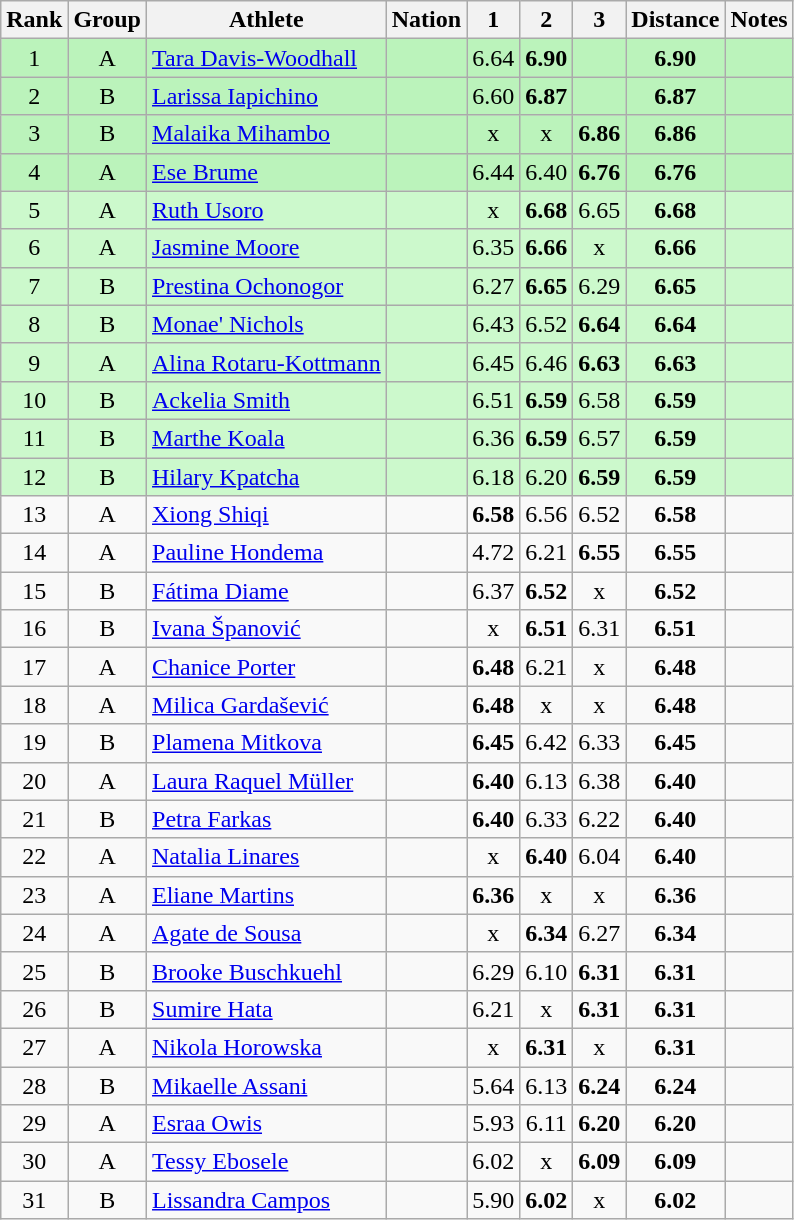<table class="wikitable sortable" style="text-align:center">
<tr>
<th>Rank</th>
<th>Group</th>
<th>Athlete</th>
<th>Nation</th>
<th>1</th>
<th>2</th>
<th>3</th>
<th>Distance</th>
<th>Notes</th>
</tr>
<tr bgcolor=bbf3bb>
<td>1</td>
<td>A</td>
<td align="left"><a href='#'>Tara Davis-Woodhall</a></td>
<td align="left"></td>
<td>6.64</td>
<td><strong>6.90</strong></td>
<td></td>
<td><strong>6.90</strong></td>
<td></td>
</tr>
<tr bgcolor=bbf3bb>
<td>2</td>
<td>B</td>
<td align="left"><a href='#'>Larissa Iapichino</a></td>
<td align="left"></td>
<td>6.60</td>
<td><strong>6.87</strong></td>
<td></td>
<td><strong>6.87</strong></td>
<td></td>
</tr>
<tr bgcolor=bbf3bb>
<td>3</td>
<td>B</td>
<td align="left"><a href='#'>Malaika Mihambo</a></td>
<td align="left"></td>
<td>x</td>
<td>x</td>
<td><strong>6.86</strong></td>
<td><strong>6.86</strong></td>
<td></td>
</tr>
<tr bgcolor=bbf3bb>
<td>4</td>
<td>A</td>
<td align="left"><a href='#'>Ese Brume</a></td>
<td align="left"></td>
<td>6.44</td>
<td>6.40</td>
<td><strong>6.76</strong></td>
<td><strong>6.76</strong></td>
<td></td>
</tr>
<tr bgcolor=ccf9cc>
<td>5</td>
<td>A</td>
<td align="left"><a href='#'>Ruth Usoro</a></td>
<td align="left"></td>
<td>x</td>
<td><strong>6.68</strong></td>
<td>6.65</td>
<td><strong>6.68</strong></td>
<td></td>
</tr>
<tr bgcolor=ccf9cc>
<td>6</td>
<td>A</td>
<td align="left"><a href='#'>Jasmine Moore</a></td>
<td align="left"></td>
<td>6.35</td>
<td><strong>6.66</strong></td>
<td>x</td>
<td><strong>6.66</strong></td>
<td></td>
</tr>
<tr bgcolor=ccf9cc>
<td>7</td>
<td>B</td>
<td align="left"><a href='#'>Prestina Ochonogor</a></td>
<td align="left"></td>
<td>6.27</td>
<td><strong>6.65</strong></td>
<td>6.29</td>
<td><strong>6.65</strong></td>
<td></td>
</tr>
<tr bgcolor=ccf9cc>
<td>8</td>
<td>B</td>
<td align="left"><a href='#'>Monae' Nichols</a></td>
<td align="left"></td>
<td>6.43</td>
<td>6.52</td>
<td><strong>6.64</strong></td>
<td><strong>6.64</strong></td>
<td></td>
</tr>
<tr bgcolor=ccf9cc>
<td>9</td>
<td>A</td>
<td align="left"><a href='#'>Alina Rotaru-Kottmann</a></td>
<td align="left"></td>
<td>6.45</td>
<td>6.46</td>
<td><strong>6.63</strong></td>
<td><strong>6.63</strong></td>
<td></td>
</tr>
<tr bgcolor=ccf9cc>
<td>10</td>
<td>B</td>
<td align="left"><a href='#'>Ackelia Smith</a></td>
<td align="left"></td>
<td>6.51</td>
<td><strong>6.59</strong></td>
<td>6.58</td>
<td><strong>6.59</strong></td>
<td></td>
</tr>
<tr bgcolor=ccf9cc>
<td>11</td>
<td>B</td>
<td align="left"><a href='#'>Marthe Koala</a></td>
<td align="left"></td>
<td>6.36</td>
<td><strong>6.59</strong></td>
<td>6.57</td>
<td><strong>6.59</strong></td>
<td></td>
</tr>
<tr bgcolor=ccf9cc>
<td>12</td>
<td>B</td>
<td align="left"><a href='#'>Hilary Kpatcha</a></td>
<td align="left"></td>
<td>6.18</td>
<td>6.20</td>
<td><strong>6.59</strong></td>
<td><strong>6.59</strong></td>
<td></td>
</tr>
<tr>
<td>13</td>
<td>A</td>
<td align="left"><a href='#'>Xiong Shiqi</a></td>
<td align="left"></td>
<td><strong>6.58</strong></td>
<td>6.56</td>
<td>6.52</td>
<td><strong>6.58</strong></td>
<td></td>
</tr>
<tr>
<td>14</td>
<td>A</td>
<td align="left"><a href='#'>Pauline Hondema</a></td>
<td align="left"></td>
<td>4.72</td>
<td>6.21</td>
<td><strong>6.55</strong></td>
<td><strong>6.55</strong></td>
<td></td>
</tr>
<tr>
<td>15</td>
<td>B</td>
<td align="left"><a href='#'>Fátima Diame</a></td>
<td align="left"></td>
<td>6.37</td>
<td><strong>6.52</strong></td>
<td>x</td>
<td><strong>6.52</strong></td>
<td></td>
</tr>
<tr>
<td>16</td>
<td>B</td>
<td align="left"><a href='#'>Ivana Španović</a></td>
<td align="left"></td>
<td>x</td>
<td><strong>6.51</strong></td>
<td>6.31</td>
<td><strong>6.51</strong></td>
<td></td>
</tr>
<tr>
<td>17</td>
<td>A</td>
<td align="left"><a href='#'>Chanice Porter</a></td>
<td align="left"></td>
<td><strong>6.48</strong></td>
<td>6.21</td>
<td>x</td>
<td><strong>6.48</strong></td>
<td></td>
</tr>
<tr>
<td>18</td>
<td>A</td>
<td align="left"><a href='#'>Milica Gardašević</a></td>
<td align="left"></td>
<td><strong>6.48</strong></td>
<td>x</td>
<td>x</td>
<td><strong>6.48</strong></td>
<td></td>
</tr>
<tr>
<td>19</td>
<td>B</td>
<td align="left"><a href='#'>Plamena Mitkova</a></td>
<td align="left"></td>
<td><strong>6.45</strong></td>
<td>6.42</td>
<td>6.33</td>
<td><strong>6.45</strong></td>
<td></td>
</tr>
<tr>
<td>20</td>
<td>A</td>
<td align="left"><a href='#'>Laura Raquel Müller</a></td>
<td align="left"></td>
<td><strong>6.40</strong></td>
<td>6.13</td>
<td>6.38</td>
<td><strong>6.40</strong></td>
<td></td>
</tr>
<tr>
<td>21</td>
<td>B</td>
<td align="left"><a href='#'>Petra Farkas</a></td>
<td align="left"></td>
<td><strong>6.40</strong></td>
<td>6.33</td>
<td>6.22</td>
<td><strong>6.40</strong></td>
<td></td>
</tr>
<tr>
<td>22</td>
<td>A</td>
<td align="left"><a href='#'>Natalia Linares</a></td>
<td align="left"></td>
<td>x</td>
<td><strong>6.40</strong></td>
<td>6.04</td>
<td><strong>6.40</strong></td>
<td></td>
</tr>
<tr>
<td>23</td>
<td>A</td>
<td align="left"><a href='#'>Eliane Martins</a></td>
<td align="left"></td>
<td><strong>6.36</strong></td>
<td>x</td>
<td>x</td>
<td><strong>6.36</strong></td>
<td></td>
</tr>
<tr>
<td>24</td>
<td>A</td>
<td align="left"><a href='#'>Agate de Sousa</a></td>
<td align="left"></td>
<td>x</td>
<td><strong>6.34</strong></td>
<td>6.27</td>
<td><strong>6.34</strong></td>
<td></td>
</tr>
<tr>
<td>25</td>
<td>B</td>
<td align="left"><a href='#'>Brooke Buschkuehl</a></td>
<td align="left"></td>
<td>6.29</td>
<td>6.10</td>
<td><strong>6.31</strong></td>
<td><strong>6.31</strong></td>
<td></td>
</tr>
<tr>
<td>26</td>
<td>B</td>
<td align="left"><a href='#'>Sumire Hata</a></td>
<td align="left"></td>
<td>6.21</td>
<td>x</td>
<td><strong>6.31</strong></td>
<td><strong>6.31</strong></td>
<td></td>
</tr>
<tr>
<td>27</td>
<td>A</td>
<td align="left"><a href='#'>Nikola Horowska</a></td>
<td align="left"></td>
<td>x</td>
<td><strong>6.31</strong></td>
<td>x</td>
<td><strong>6.31</strong></td>
<td></td>
</tr>
<tr>
<td>28</td>
<td>B</td>
<td align="left"><a href='#'>Mikaelle Assani</a></td>
<td align="left"></td>
<td>5.64</td>
<td>6.13</td>
<td><strong>6.24</strong></td>
<td><strong>6.24</strong></td>
<td></td>
</tr>
<tr>
<td>29</td>
<td>A</td>
<td align="left"><a href='#'>Esraa Owis</a></td>
<td align="left"></td>
<td>5.93</td>
<td>6.11</td>
<td><strong>6.20</strong></td>
<td><strong>6.20</strong></td>
<td></td>
</tr>
<tr>
<td>30</td>
<td>A</td>
<td align="left"><a href='#'>Tessy Ebosele</a></td>
<td align="left"></td>
<td>6.02</td>
<td>x</td>
<td><strong>6.09</strong></td>
<td><strong>6.09</strong></td>
<td></td>
</tr>
<tr>
<td>31</td>
<td>B</td>
<td align="left"><a href='#'>Lissandra Campos</a></td>
<td align="left"></td>
<td>5.90</td>
<td><strong>6.02</strong></td>
<td>x</td>
<td><strong>6.02</strong></td>
<td></td>
</tr>
</table>
